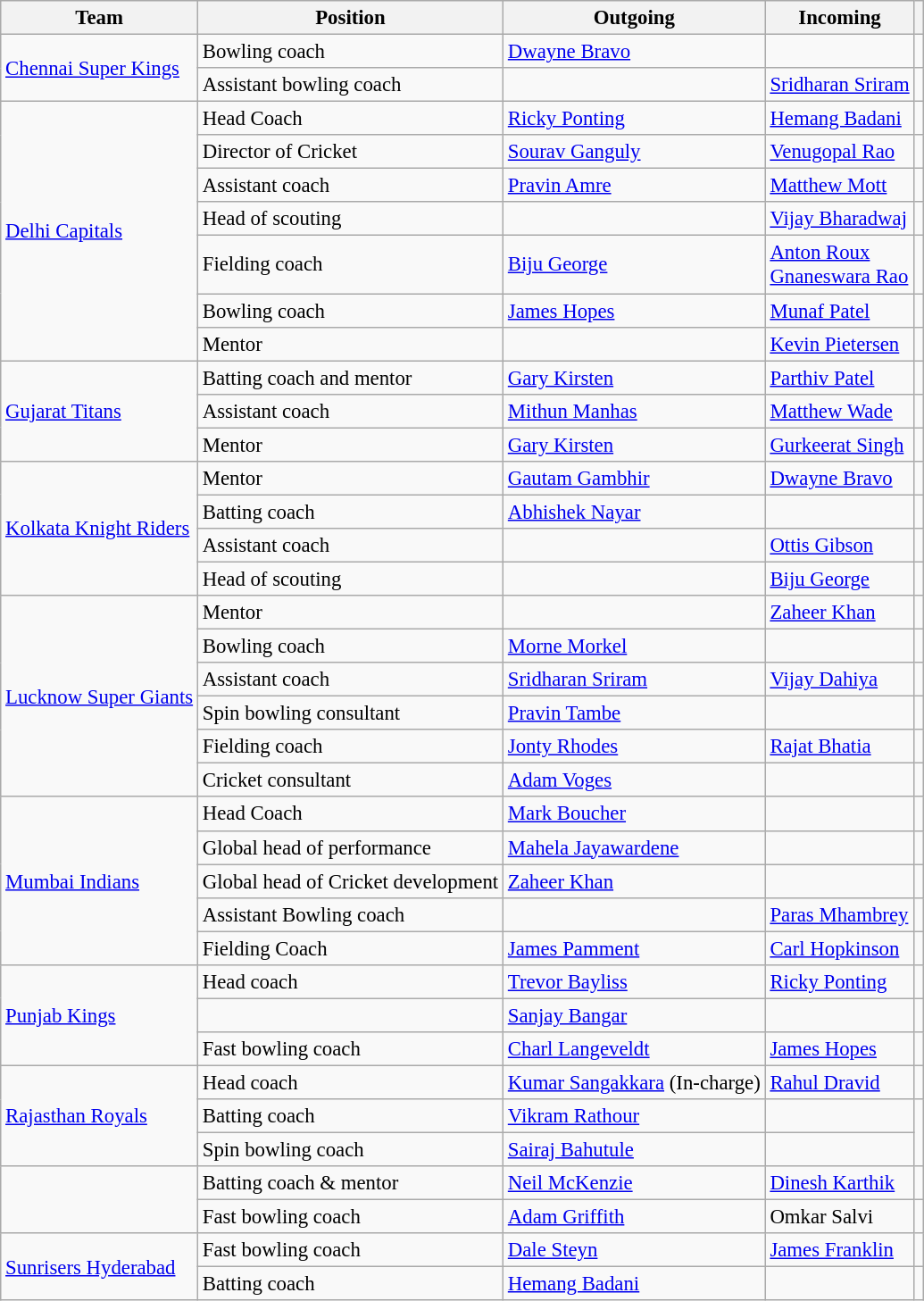<table class="wikitable sortable" style="text-align:left;font-size:95%;">
<tr>
<th scope="col">Team</th>
<th scope="col">Position</th>
<th scope="col">Outgoing</th>
<th scope="col">Incoming</th>
<th scope="col" class="unsortable"></th>
</tr>
<tr>
<td rowspan=2><a href='#'>Chennai Super Kings</a></td>
<td>Bowling coach</td>
<td> <a href='#'>Dwayne Bravo</a></td>
<td></td>
<td></td>
</tr>
<tr>
<td>Assistant bowling coach</td>
<td></td>
<td> <a href='#'>Sridharan Sriram</a></td>
<td></td>
</tr>
<tr>
<td rowspan=7><a href='#'>Delhi Capitals</a></td>
<td>Head Coach</td>
<td> <a href='#'>Ricky Ponting</a></td>
<td> <a href='#'>Hemang Badani</a></td>
<td></td>
</tr>
<tr>
<td>Director of Cricket</td>
<td> <a href='#'>Sourav Ganguly</a></td>
<td> <a href='#'>Venugopal Rao</a></td>
<td></td>
</tr>
<tr>
<td>Assistant coach</td>
<td> <a href='#'>Pravin Amre</a></td>
<td> <a href='#'>Matthew Mott</a></td>
<td></td>
</tr>
<tr>
<td>Head of scouting</td>
<td></td>
<td> <a href='#'>Vijay Bharadwaj</a></td>
<td></td>
</tr>
<tr>
<td>Fielding coach</td>
<td> <a href='#'>Biju George</a></td>
<td> <a href='#'>Anton Roux</a><br> <a href='#'>Gnaneswara Rao</a></td>
<td></td>
</tr>
<tr>
<td>Bowling coach</td>
<td> <a href='#'>James Hopes</a></td>
<td> <a href='#'>Munaf Patel</a></td>
<td></td>
</tr>
<tr>
<td>Mentor</td>
<td></td>
<td> <a href='#'>Kevin Pietersen</a></td>
<td></td>
</tr>
<tr>
<td rowspan=3><a href='#'>Gujarat Titans</a></td>
<td>Batting coach and mentor</td>
<td> <a href='#'>Gary Kirsten</a></td>
<td> <a href='#'>Parthiv Patel</a></td>
<td></td>
</tr>
<tr>
<td>Assistant coach</td>
<td> <a href='#'>Mithun Manhas</a></td>
<td> <a href='#'>Matthew Wade</a></td>
<td></td>
</tr>
<tr>
<td>Mentor</td>
<td> <a href='#'>Gary Kirsten</a></td>
<td> <a href='#'>Gurkeerat Singh</a></td>
<td></td>
</tr>
<tr>
<td rowspan=4><a href='#'>Kolkata Knight Riders</a></td>
<td>Mentor</td>
<td> <a href='#'>Gautam Gambhir</a></td>
<td> <a href='#'>Dwayne Bravo</a></td>
<td></td>
</tr>
<tr>
<td>Batting coach</td>
<td> <a href='#'>Abhishek Nayar</a></td>
<td></td>
<td></td>
</tr>
<tr>
<td>Assistant coach</td>
<td></td>
<td> <a href='#'>Ottis Gibson</a></td>
<td></td>
</tr>
<tr>
<td>Head of scouting</td>
<td></td>
<td> <a href='#'>Biju George</a></td>
<td></td>
</tr>
<tr>
<td rowspan=6><a href='#'>Lucknow Super Giants</a></td>
<td>Mentor</td>
<td></td>
<td> <a href='#'>Zaheer Khan</a></td>
<td></td>
</tr>
<tr>
<td>Bowling coach</td>
<td> <a href='#'>Morne Morkel</a></td>
<td></td>
<td></td>
</tr>
<tr>
<td>Assistant coach</td>
<td> <a href='#'>Sridharan Sriram</a></td>
<td> <a href='#'>Vijay Dahiya</a></td>
<td></td>
</tr>
<tr>
<td>Spin bowling consultant</td>
<td> <a href='#'>Pravin Tambe</a></td>
<td></td>
<td></td>
</tr>
<tr>
<td>Fielding coach</td>
<td> <a href='#'>Jonty Rhodes</a></td>
<td> <a href='#'>Rajat Bhatia</a></td>
<td></td>
</tr>
<tr>
<td>Cricket consultant</td>
<td> <a href='#'>Adam Voges</a></td>
<td></td>
<td></td>
</tr>
<tr>
<td rowspan=5><a href='#'>Mumbai Indians</a></td>
<td>Head Coach</td>
<td> <a href='#'>Mark Boucher</a></td>
<td></td>
<td></td>
</tr>
<tr>
<td>Global head of performance</td>
<td> <a href='#'>Mahela Jayawardene</a></td>
<td></td>
<td></td>
</tr>
<tr>
<td>Global head of Cricket development</td>
<td> <a href='#'>Zaheer Khan</a></td>
<td></td>
<td></td>
</tr>
<tr>
<td>Assistant Bowling coach</td>
<td></td>
<td> <a href='#'>Paras Mhambrey</a></td>
<td></td>
</tr>
<tr>
<td>Fielding Coach</td>
<td> <a href='#'>James Pamment</a></td>
<td> <a href='#'>Carl Hopkinson</a></td>
<td></td>
</tr>
<tr>
<td rowspan=3><a href='#'>Punjab Kings</a></td>
<td>Head coach</td>
<td> <a href='#'>Trevor Bayliss</a></td>
<td> <a href='#'>Ricky Ponting</a></td>
<td></td>
</tr>
<tr>
<td></td>
<td> <a href='#'>Sanjay Bangar</a></td>
<td></td>
<td></td>
</tr>
<tr>
<td>Fast bowling coach</td>
<td> <a href='#'>Charl Langeveldt</a></td>
<td> <a href='#'>James Hopes</a></td>
<td></td>
</tr>
<tr>
<td rowspan=3><a href='#'>Rajasthan Royals</a></td>
<td>Head coach</td>
<td> <a href='#'>Kumar Sangakkara</a> (In-charge)</td>
<td> <a href='#'>Rahul Dravid</a></td>
<td></td>
</tr>
<tr>
<td>Batting coach</td>
<td> <a href='#'>Vikram Rathour</a></td>
<td></td>
</tr>
<tr>
<td>Spin bowling coach</td>
<td> <a href='#'>Sairaj Bahutule</a></td>
<td></td>
</tr>
<tr>
<td rowspan=2></td>
<td>Batting coach & mentor</td>
<td> <a href='#'>Neil McKenzie</a></td>
<td> <a href='#'>Dinesh Karthik</a></td>
<td></td>
</tr>
<tr>
<td>Fast bowling coach</td>
<td> <a href='#'>Adam Griffith</a></td>
<td> Omkar Salvi</td>
<td></td>
</tr>
<tr>
<td rowspan=2><a href='#'>Sunrisers Hyderabad</a></td>
<td>Fast bowling coach</td>
<td> <a href='#'>Dale Steyn</a></td>
<td> <a href='#'>James Franklin</a></td>
<td></td>
</tr>
<tr>
<td>Batting coach</td>
<td> <a href='#'>Hemang Badani</a></td>
<td></td>
<td></td>
</tr>
</table>
